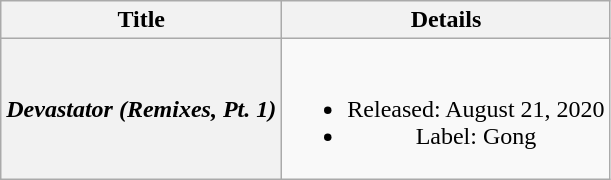<table class="wikitable plainrowheaders" style="text-align:center;">
<tr>
<th scope="col">Title</th>
<th scope="col">Details</th>
</tr>
<tr>
<th scope="row"><em>Devastator (Remixes, Pt. 1)</em></th>
<td><br><ul><li>Released: August 21, 2020</li><li>Label: Gong</li></ul></td>
</tr>
</table>
